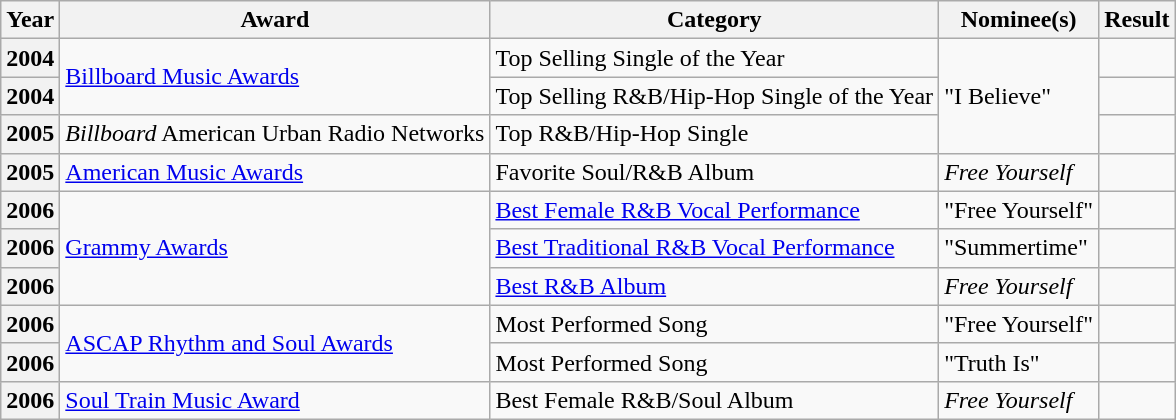<table class="wikitable sortable plainrowheaders">
<tr>
<th scope="col">Year</th>
<th scope="col">Award</th>
<th scope="col">Category</th>
<th scope="col">Nominee(s)</th>
<th scope="col">Result</th>
</tr>
<tr>
<th scope="row">2004</th>
<td rowspan="2"><a href='#'>Billboard Music Awards</a></td>
<td>Top Selling Single of the Year</td>
<td rowspan="3">"I Believe"</td>
<td></td>
</tr>
<tr>
<th scope="row">2004</th>
<td>Top Selling R&B/Hip-Hop Single of the Year</td>
<td></td>
</tr>
<tr>
<th scope="row">2005</th>
<td><em>Billboard</em> American Urban Radio Networks</td>
<td>Top R&B/Hip-Hop Single</td>
<td></td>
</tr>
<tr>
<th scope="row">2005</th>
<td><a href='#'>American Music Awards</a></td>
<td>Favorite Soul/R&B Album</td>
<td><em>Free Yourself</em></td>
<td></td>
</tr>
<tr>
<th scope="row">2006</th>
<td rowspan="3"><a href='#'>Grammy Awards</a></td>
<td><a href='#'>Best Female R&B Vocal Performance</a></td>
<td>"Free Yourself"</td>
<td></td>
</tr>
<tr>
<th scope="row">2006</th>
<td><a href='#'>Best Traditional R&B Vocal Performance</a></td>
<td>"Summertime"</td>
<td></td>
</tr>
<tr>
<th scope="row">2006</th>
<td><a href='#'>Best R&B Album</a></td>
<td><em>Free Yourself</em></td>
<td></td>
</tr>
<tr>
<th scope="row">2006</th>
<td rowspan="2"><a href='#'>ASCAP Rhythm and Soul Awards</a></td>
<td>Most Performed Song</td>
<td>"Free Yourself"</td>
<td></td>
</tr>
<tr>
<th scope="row">2006</th>
<td>Most Performed Song</td>
<td>"Truth Is"</td>
<td></td>
</tr>
<tr>
<th scope="row">2006</th>
<td><a href='#'>Soul Train Music Award</a></td>
<td>Best Female R&B/Soul Album</td>
<td><em>Free Yourself</em></td>
<td></td>
</tr>
</table>
